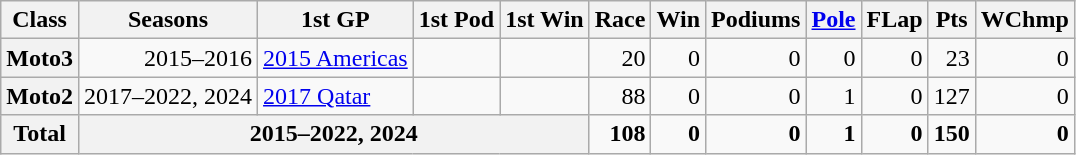<table class="wikitable" style="text-align:right;">
<tr>
<th>Class</th>
<th>Seasons</th>
<th>1st GP</th>
<th>1st Pod</th>
<th>1st Win</th>
<th>Race</th>
<th>Win</th>
<th>Podiums</th>
<th><a href='#'>Pole</a></th>
<th>FLap</th>
<th>Pts</th>
<th>WChmp</th>
</tr>
<tr>
<th>Moto3</th>
<td>2015–2016</td>
<td align=left><a href='#'>2015 Americas</a></td>
<td align=left></td>
<td align=left></td>
<td>20</td>
<td>0</td>
<td>0</td>
<td>0</td>
<td>0</td>
<td>23</td>
<td>0</td>
</tr>
<tr>
<th>Moto2</th>
<td>2017–2022, 2024</td>
<td align=left><a href='#'>2017 Qatar</a></td>
<td align=left></td>
<td align=left></td>
<td>88</td>
<td>0</td>
<td>0</td>
<td>1</td>
<td>0</td>
<td>127</td>
<td>0</td>
</tr>
<tr>
<th>Total</th>
<th colspan="4">2015–2022, 2024</th>
<td><strong>108</strong></td>
<td><strong>0</strong></td>
<td><strong>0</strong></td>
<td><strong>1</strong></td>
<td><strong>0</strong></td>
<td><strong>150</strong></td>
<td><strong>0</strong></td>
</tr>
</table>
